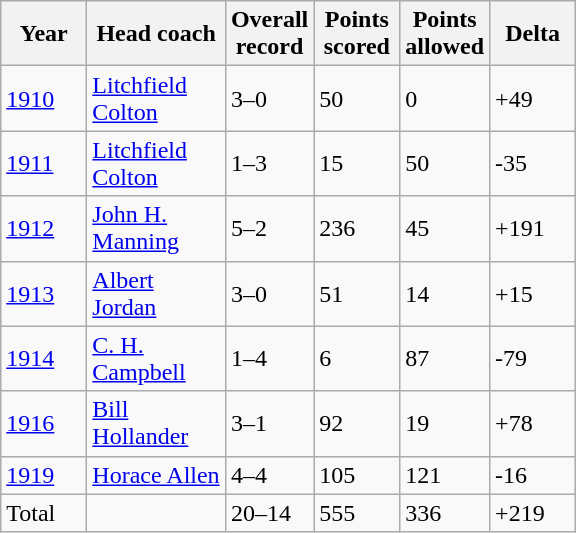<table class="sortable wikitable">
<tr>
<th width="50">Year</th>
<th width="85">Head coach</th>
<th width="50">Overall record</th>
<th width="50">Points scored</th>
<th width="50">Points allowed</th>
<th width="50">Delta</th>
</tr>
<tr align="left" bgcolor="">
<td><a href='#'>1910</a></td>
<td><a href='#'>Litchfield Colton</a></td>
<td>3–0</td>
<td>50</td>
<td>0</td>
<td>+49</td>
</tr>
<tr align="left" bgcolor="">
<td><a href='#'>1911</a></td>
<td><a href='#'>Litchfield Colton</a></td>
<td>1–3</td>
<td>15</td>
<td>50</td>
<td>-35</td>
</tr>
<tr align="left" bgcolor="">
<td><a href='#'>1912</a></td>
<td><a href='#'>John H. Manning</a></td>
<td>5–2</td>
<td>236</td>
<td>45</td>
<td>+191</td>
</tr>
<tr align="left" bgcolor="">
<td><a href='#'>1913</a></td>
<td><a href='#'>Albert Jordan</a></td>
<td>3–0</td>
<td>51</td>
<td>14</td>
<td>+15</td>
</tr>
<tr align="left" bgcolor="">
<td><a href='#'>1914</a></td>
<td><a href='#'>C. H. Campbell</a></td>
<td>1–4</td>
<td>6</td>
<td>87</td>
<td>-79</td>
</tr>
<tr align="left" bgcolor="">
<td><a href='#'>1916</a></td>
<td><a href='#'>Bill Hollander</a></td>
<td>3–1</td>
<td>92</td>
<td>19</td>
<td>+78</td>
</tr>
<tr align="left" bgcolor="">
<td><a href='#'>1919</a></td>
<td><a href='#'>Horace Allen</a></td>
<td>4–4</td>
<td>105</td>
<td>121</td>
<td>-16</td>
</tr>
<tr align="left" bgcolor="">
<td>Total</td>
<td></td>
<td>20–14</td>
<td>555</td>
<td>336</td>
<td>+219</td>
</tr>
</table>
